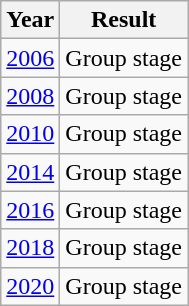<table class="wikitable">
<tr>
<th>Year</th>
<th>Result</th>
</tr>
<tr>
<td> <a href='#'>2006</a></td>
<td>Group stage</td>
</tr>
<tr>
<td> <a href='#'>2008</a></td>
<td>Group stage</td>
</tr>
<tr>
<td> <a href='#'>2010</a></td>
<td>Group stage</td>
</tr>
<tr>
<td> <a href='#'>2014</a></td>
<td>Group stage</td>
</tr>
<tr>
<td> <a href='#'>2016</a></td>
<td>Group stage</td>
</tr>
<tr>
<td> <a href='#'>2018</a></td>
<td>Group stage</td>
</tr>
<tr>
<td> <a href='#'>2020</a></td>
<td>Group stage</td>
</tr>
</table>
